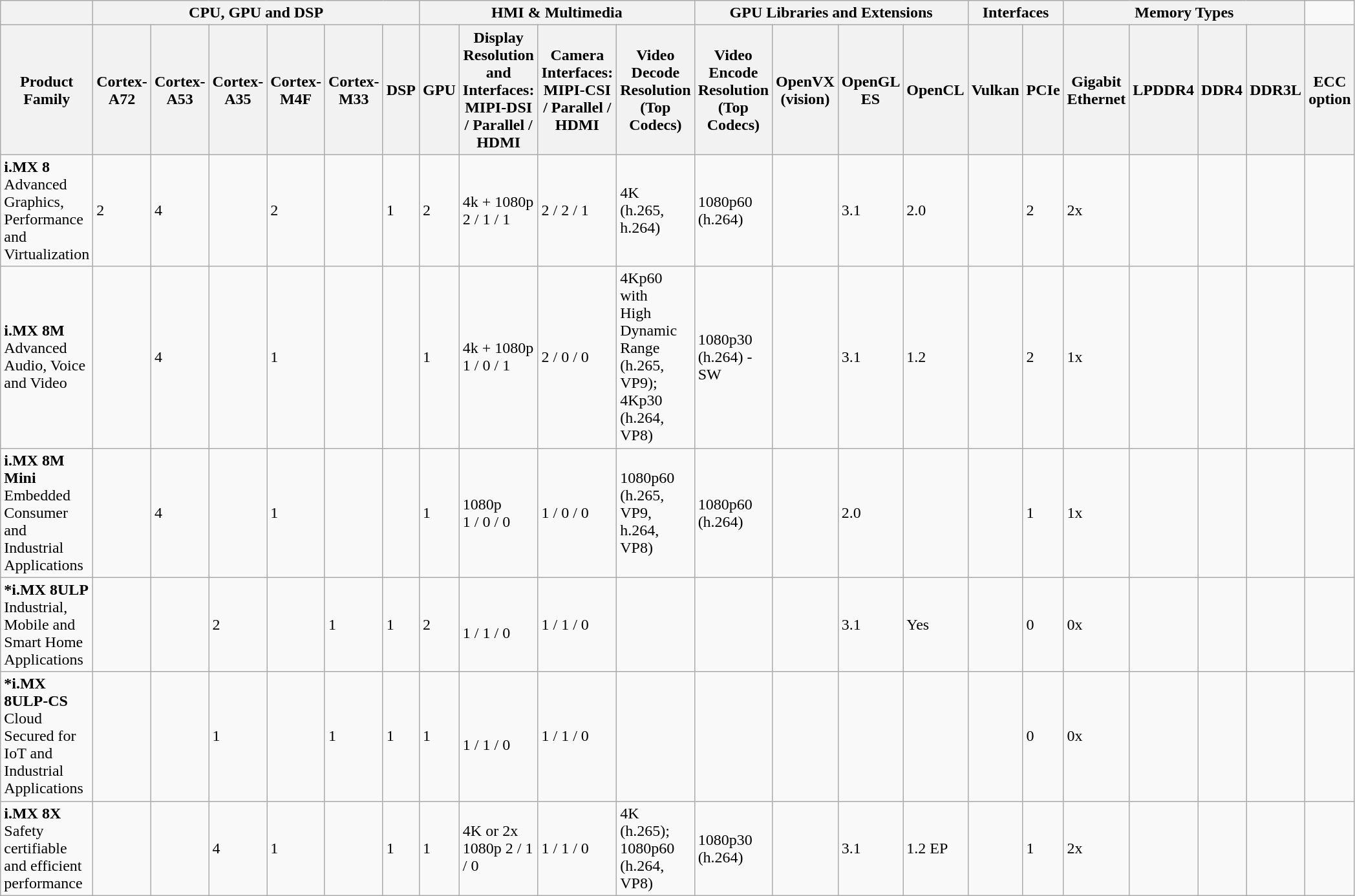<table class="wikitable">
<tr>
<th></th>
<th colspan="6">CPU, GPU and DSP</th>
<th colspan="4">HMI & Multimedia</th>
<th colspan="4">GPU Libraries and Extensions</th>
<th colspan="2">Interfaces</th>
<th colspan="4">Memory Types</th>
</tr>
<tr>
<th>Product Family</th>
<th>Cortex-A72</th>
<th>Cortex-A53</th>
<th>Cortex-A35</th>
<th>Cortex-M4F</th>
<th>Cortex-M33</th>
<th>DSP</th>
<th>GPU</th>
<th>Display Resolution and Interfaces:<br>MIPI-DSI / Parallel /<br>HDMI</th>
<th>Camera Interfaces: MIPI-CSI / Parallel /<br>HDMI</th>
<th>Video Decode<br>Resolution<br>(Top Codecs)</th>
<th>Video Encode<br>Resolution<br>(Top Codecs)</th>
<th>OpenVX (vision)</th>
<th>OpenGL ES</th>
<th>OpenCL</th>
<th>Vulkan</th>
<th>PCIe</th>
<th>Gigabit Ethernet</th>
<th>LPDDR4</th>
<th>DDR4</th>
<th>DDR3L</th>
<th>ECC option</th>
</tr>
<tr>
<td><strong>i.MX 8</strong> Advanced Graphics, Performance and Virtualization</td>
<td>2</td>
<td>4</td>
<td></td>
<td>2</td>
<td></td>
<td>1</td>
<td>2</td>
<td>4k + 1080p<br>2 / 1 / 1</td>
<td>2 / 2 / 1</td>
<td>4K<br>(h.265, h.264)</td>
<td>1080p60<br>(h.264)</td>
<td></td>
<td>3.1</td>
<td>2.0</td>
<td></td>
<td>2</td>
<td>2x</td>
<td></td>
<td></td>
<td></td>
<td></td>
</tr>
<tr>
<td><strong>i.MX 8M</strong> Advanced Audio, Voice and Video</td>
<td></td>
<td>4</td>
<td></td>
<td>1</td>
<td></td>
<td></td>
<td>1</td>
<td>4k + 1080p<br>1 / 0 / 1</td>
<td>2 / 0 / 0</td>
<td>4Kp60 with<br>High Dynamic Range
(h.265, VP9);
4Kp30
(h.264, VP8)</td>
<td>1080p30<br>(h.264) - SW</td>
<td></td>
<td>3.1</td>
<td>1.2</td>
<td></td>
<td>2</td>
<td>1x</td>
<td></td>
<td></td>
<td></td>
<td></td>
</tr>
<tr>
<td><strong>i.MX 8M Mini</strong> Embedded Consumer and Industrial Applications</td>
<td></td>
<td>4</td>
<td></td>
<td>1</td>
<td></td>
<td></td>
<td>1</td>
<td>1080p<br>1 / 0 / 0</td>
<td>1 / 0 / 0</td>
<td>1080p60<br>(h.265, VP9, h.264, VP8)</td>
<td>1080p60<br>(h.264)</td>
<td></td>
<td>2.0</td>
<td></td>
<td></td>
<td>1</td>
<td>1x</td>
<td></td>
<td></td>
<td></td>
<td></td>
</tr>
<tr>
<td><strong>*i.MX 8ULP</strong> Industrial, Mobile and Smart Home Applications</td>
<td></td>
<td></td>
<td>2</td>
<td></td>
<td>1</td>
<td>1</td>
<td>2</td>
<td><br>1 / 1 / 0</td>
<td>1 / 1 / 0</td>
<td></td>
<td></td>
<td></td>
<td>3.1</td>
<td>Yes</td>
<td></td>
<td>0</td>
<td>0x</td>
<td></td>
<td></td>
<td></td>
<td></td>
</tr>
<tr>
<td><strong>*i.MX 8ULP-CS</strong> Cloud Secured for IoT and Industrial Applications</td>
<td></td>
<td></td>
<td>1</td>
<td></td>
<td>1</td>
<td>1</td>
<td>1</td>
<td><br>1 / 1 / 0</td>
<td>1 / 1 / 0</td>
<td></td>
<td></td>
<td></td>
<td></td>
<td></td>
<td></td>
<td>0</td>
<td>0x</td>
<td></td>
<td></td>
<td></td>
<td></td>
</tr>
<tr>
<td><strong>i.MX 8X</strong> Safety certifiable and efficient performance</td>
<td></td>
<td></td>
<td>4</td>
<td>1</td>
<td></td>
<td>1</td>
<td>1</td>
<td>4K or 2x<br>1080p
2 / 1 / 0</td>
<td>1 / 1 / 0</td>
<td>4K (h.265);<br>1080p60
(h.264, VP8)</td>
<td>1080p30<br>(h.264)</td>
<td></td>
<td>3.1</td>
<td>1.2 EP</td>
<td></td>
<td>1</td>
<td>2x</td>
<td></td>
<td></td>
<td></td>
<td></td>
</tr>
</table>
